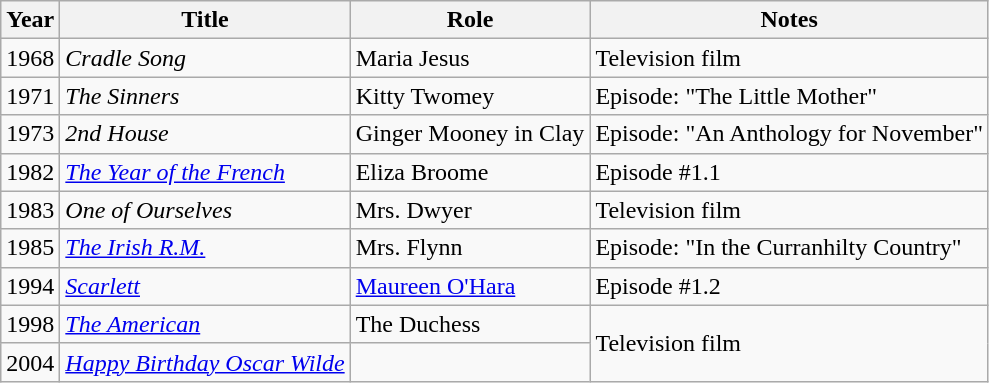<table class="wikitable sortable">
<tr>
<th>Year</th>
<th>Title</th>
<th>Role</th>
<th>Notes</th>
</tr>
<tr>
<td>1968</td>
<td><em>Cradle Song</em></td>
<td>Maria Jesus</td>
<td>Television film</td>
</tr>
<tr>
<td>1971</td>
<td><em>The Sinners</em></td>
<td>Kitty Twomey</td>
<td>Episode: "The Little Mother"</td>
</tr>
<tr>
<td>1973</td>
<td><em>2nd House</em></td>
<td>Ginger Mooney in Clay</td>
<td>Episode: "An Anthology for November"</td>
</tr>
<tr>
<td>1982</td>
<td><a href='#'><em>The Year of the French</em></a></td>
<td>Eliza Broome</td>
<td>Episode #1.1</td>
</tr>
<tr>
<td>1983</td>
<td><em>One of Ourselves</em></td>
<td>Mrs. Dwyer</td>
<td>Television film</td>
</tr>
<tr>
<td>1985</td>
<td><em><a href='#'>The Irish R.M.</a></em></td>
<td>Mrs. Flynn</td>
<td>Episode: "In the Curranhilty Country"</td>
</tr>
<tr>
<td>1994</td>
<td><a href='#'><em>Scarlett</em></a></td>
<td><a href='#'>Maureen O'Hara</a></td>
<td>Episode #1.2</td>
</tr>
<tr>
<td>1998</td>
<td><em><a href='#'>The American</a></em></td>
<td>The Duchess</td>
<td rowspan="2">Television film</td>
</tr>
<tr>
<td>2004</td>
<td><em><a href='#'>Happy Birthday Oscar Wilde</a></em></td>
<td></td>
</tr>
</table>
